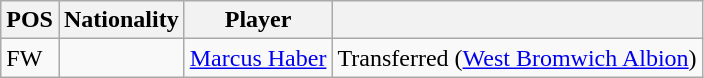<table class="wikitable">
<tr>
<th>POS</th>
<th>Nationality</th>
<th>Player</th>
<th></th>
</tr>
<tr>
<td>FW</td>
<td></td>
<td><a href='#'>Marcus Haber</a></td>
<td>Transferred (<a href='#'>West Bromwich Albion</a>)</td>
</tr>
</table>
